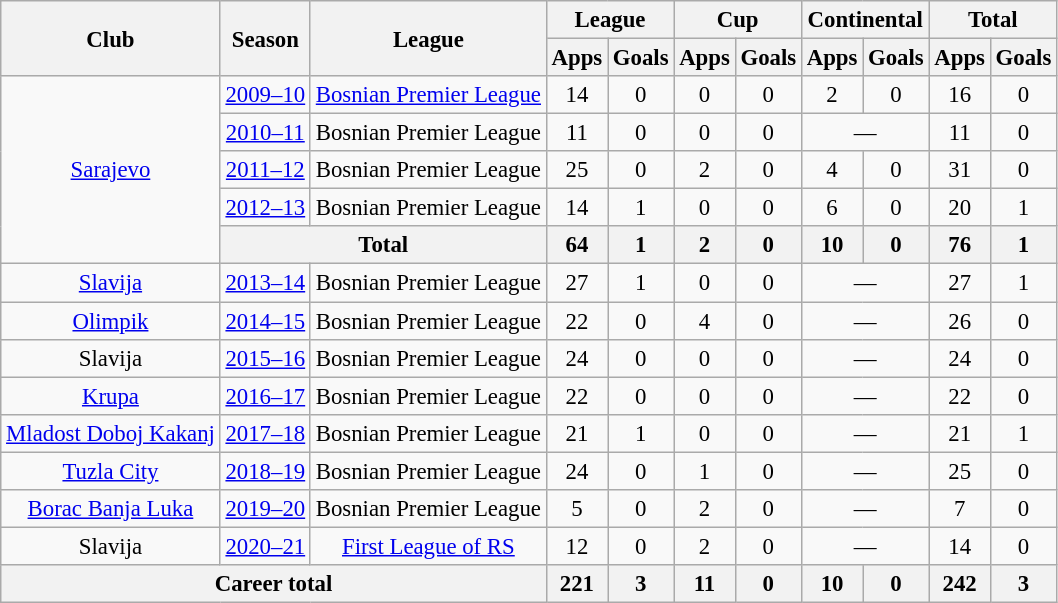<table class="wikitable" style="text-align:center;font-size:95%">
<tr>
<th rowspan="2">Club</th>
<th rowspan="2">Season</th>
<th rowspan="2">League</th>
<th colspan="2">League</th>
<th colspan="2">Cup</th>
<th colspan="2">Continental</th>
<th colspan="2">Total</th>
</tr>
<tr>
<th>Apps</th>
<th>Goals</th>
<th>Apps</th>
<th>Goals</th>
<th>Apps</th>
<th>Goals</th>
<th>Apps</th>
<th>Goals</th>
</tr>
<tr>
<td rowspan=5><a href='#'>Sarajevo</a></td>
<td><a href='#'>2009–10</a></td>
<td><a href='#'>Bosnian Premier League</a></td>
<td>14</td>
<td>0</td>
<td>0</td>
<td>0</td>
<td>2</td>
<td>0</td>
<td>16</td>
<td>0</td>
</tr>
<tr>
<td><a href='#'>2010–11</a></td>
<td>Bosnian Premier League</td>
<td>11</td>
<td>0</td>
<td>0</td>
<td>0</td>
<td colspan=2>—</td>
<td>11</td>
<td>0</td>
</tr>
<tr>
<td><a href='#'>2011–12</a></td>
<td>Bosnian Premier League</td>
<td>25</td>
<td>0</td>
<td>2</td>
<td>0</td>
<td>4</td>
<td>0</td>
<td>31</td>
<td>0</td>
</tr>
<tr>
<td><a href='#'>2012–13</a></td>
<td>Bosnian Premier League</td>
<td>14</td>
<td>1</td>
<td>0</td>
<td>0</td>
<td>6</td>
<td>0</td>
<td>20</td>
<td>1</td>
</tr>
<tr>
<th colspan=2>Total</th>
<th>64</th>
<th>1</th>
<th>2</th>
<th>0</th>
<th>10</th>
<th>0</th>
<th>76</th>
<th>1</th>
</tr>
<tr>
<td><a href='#'>Slavija</a></td>
<td><a href='#'>2013–14</a></td>
<td>Bosnian Premier League</td>
<td>27</td>
<td>1</td>
<td>0</td>
<td>0</td>
<td colspan=2>—</td>
<td>27</td>
<td>1</td>
</tr>
<tr>
<td><a href='#'>Olimpik</a></td>
<td><a href='#'>2014–15</a></td>
<td>Bosnian Premier League</td>
<td>22</td>
<td>0</td>
<td>4</td>
<td>0</td>
<td colspan=2>—</td>
<td>26</td>
<td>0</td>
</tr>
<tr>
<td>Slavija</td>
<td><a href='#'>2015–16</a></td>
<td>Bosnian Premier League</td>
<td>24</td>
<td>0</td>
<td>0</td>
<td>0</td>
<td colspan=2>—</td>
<td>24</td>
<td>0</td>
</tr>
<tr>
<td><a href='#'>Krupa</a></td>
<td><a href='#'>2016–17</a></td>
<td>Bosnian Premier League</td>
<td>22</td>
<td>0</td>
<td>0</td>
<td>0</td>
<td colspan=2>—</td>
<td>22</td>
<td>0</td>
</tr>
<tr>
<td><a href='#'>Mladost Doboj Kakanj</a></td>
<td><a href='#'>2017–18</a></td>
<td>Bosnian Premier League</td>
<td>21</td>
<td>1</td>
<td>0</td>
<td>0</td>
<td colspan=2>—</td>
<td>21</td>
<td>1</td>
</tr>
<tr>
<td><a href='#'>Tuzla City</a></td>
<td><a href='#'>2018–19</a></td>
<td>Bosnian Premier League</td>
<td>24</td>
<td>0</td>
<td>1</td>
<td>0</td>
<td colspan=2>—</td>
<td>25</td>
<td>0</td>
</tr>
<tr>
<td><a href='#'>Borac Banja Luka</a></td>
<td><a href='#'>2019–20</a></td>
<td>Bosnian Premier League</td>
<td>5</td>
<td>0</td>
<td>2</td>
<td>0</td>
<td colspan=2>—</td>
<td>7</td>
<td>0</td>
</tr>
<tr>
<td>Slavija</td>
<td><a href='#'>2020–21</a></td>
<td><a href='#'>First League of RS</a></td>
<td>12</td>
<td>0</td>
<td>2</td>
<td>0</td>
<td colspan=2>—</td>
<td>14</td>
<td>0</td>
</tr>
<tr>
<th colspan=3>Career total</th>
<th>221</th>
<th>3</th>
<th>11</th>
<th>0</th>
<th>10</th>
<th>0</th>
<th>242</th>
<th>3</th>
</tr>
</table>
